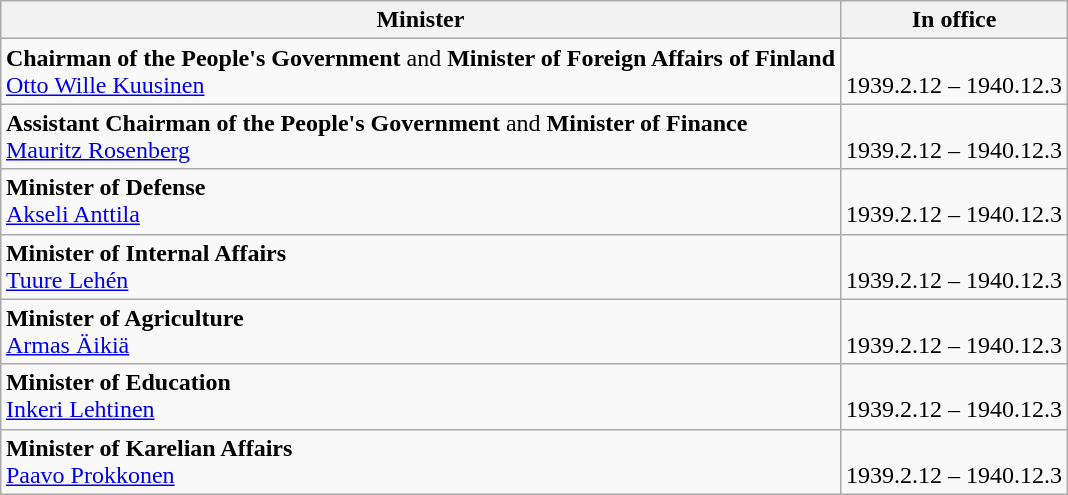<table class="wikitable" style="margin:1em auto;">
<tr>
<th>Minister</th>
<th>In office</th>
</tr>
<tr>
<td><strong>Chairman of the People's Government</strong> and <strong>Minister of Foreign Affairs of Finland</strong><br><a href='#'>Otto Wille Kuusinen</a></td>
<td><br>1939.2.12 – 1940.12.3</td>
</tr>
<tr>
<td><strong>Assistant Chairman of the People's Government</strong> and <strong>Minister of Finance</strong><br><a href='#'>Mauritz Rosenberg</a></td>
<td><br>1939.2.12 – 1940.12.3</td>
</tr>
<tr>
<td><strong>Minister of Defense</strong><br><a href='#'>Akseli Anttila</a></td>
<td><br>1939.2.12 – 1940.12.3</td>
</tr>
<tr>
<td><strong>Minister of Internal Affairs</strong><br><a href='#'>Tuure Lehén</a></td>
<td><br>1939.2.12 – 1940.12.3</td>
</tr>
<tr>
<td><strong>Minister of Agriculture</strong><br><a href='#'>Armas Äikiä</a></td>
<td><br>1939.2.12 – 1940.12.3</td>
</tr>
<tr>
<td><strong>Minister of Education</strong><br><a href='#'>Inkeri Lehtinen</a></td>
<td><br>1939.2.12 – 1940.12.3</td>
</tr>
<tr>
<td><strong>Minister of Karelian Affairs</strong><br><a href='#'>Paavo Prokkonen</a></td>
<td><br>1939.2.12 – 1940.12.3</td>
</tr>
</table>
